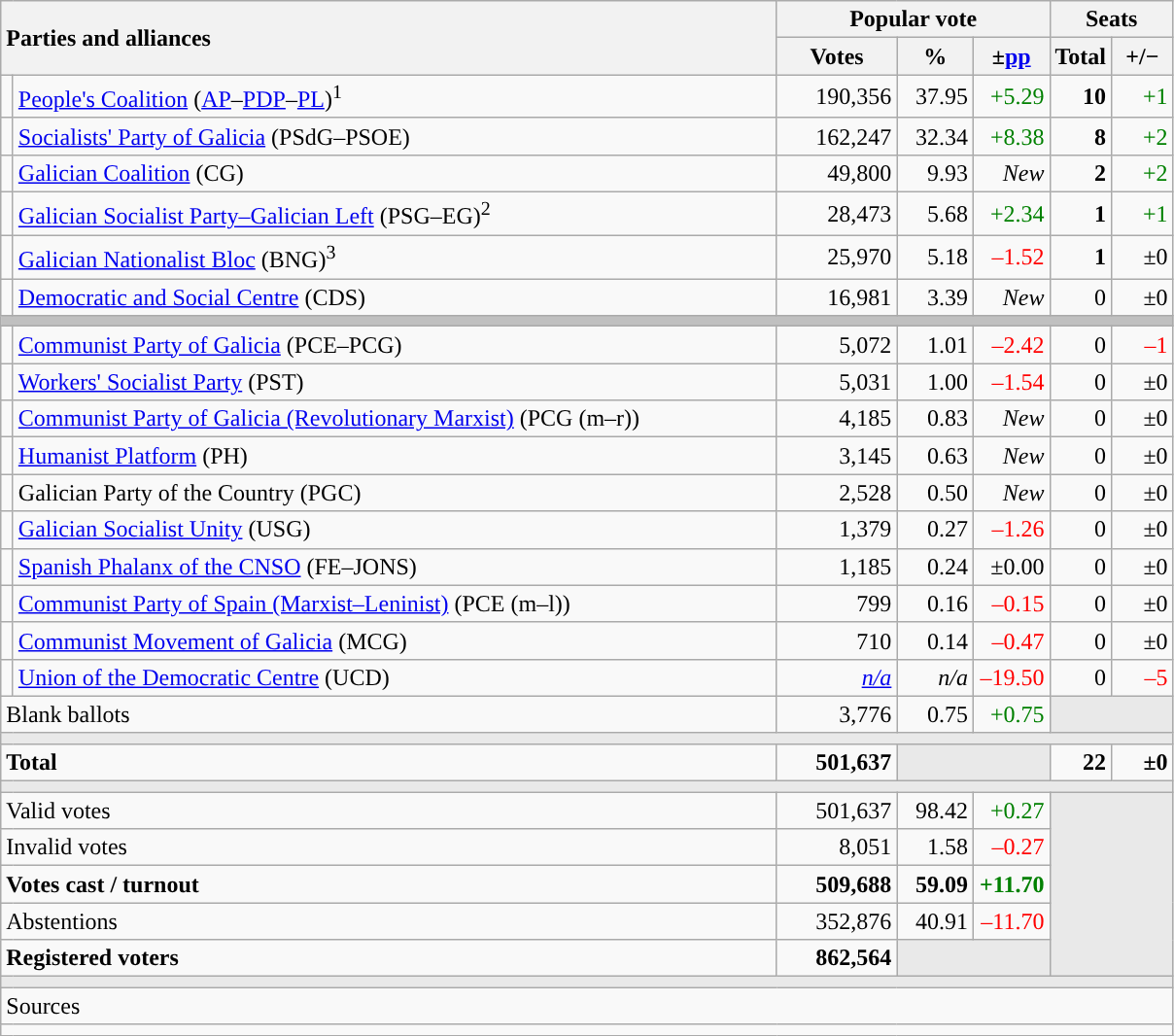<table class="wikitable" style="text-align:right;">
<tr>
<th style="text-align:left;" rowspan="2" colspan="2" width="525">Parties and alliances</th>
<th colspan="3">Popular vote</th>
<th colspan="2">Seats</th>
</tr>
<tr>
<th width="75">Votes</th>
<th width="45">%</th>
<th width="45">±<a href='#'>pp</a></th>
<th width="35">Total</th>
<th width="35">+/−</th>
</tr>
<tr>
<td width="1" style="color:inherit;background:"></td>
<td align="left"><a href='#'>People's Coalition</a> (<a href='#'>AP</a>–<a href='#'>PDP</a>–<a href='#'>PL</a>)<sup>1</sup></td>
<td>190,356</td>
<td>37.95</td>
<td style="color:green;">+5.29</td>
<td><strong>10</strong></td>
<td style="color:green;">+1</td>
</tr>
<tr>
<td style="color:inherit;background:"></td>
<td align="left"><a href='#'>Socialists' Party of Galicia</a> (PSdG–PSOE)</td>
<td>162,247</td>
<td>32.34</td>
<td style="color:green;">+8.38</td>
<td><strong>8</strong></td>
<td style="color:green;">+2</td>
</tr>
<tr>
<td style="color:inherit;background:"></td>
<td align="left"><a href='#'>Galician Coalition</a> (CG)</td>
<td>49,800</td>
<td>9.93</td>
<td><em>New</em></td>
<td><strong>2</strong></td>
<td style="color:green;">+2</td>
</tr>
<tr>
<td style="color:inherit;background:"></td>
<td align="left"><a href='#'>Galician Socialist Party–Galician Left</a> (PSG–EG)<sup>2</sup></td>
<td>28,473</td>
<td>5.68</td>
<td style="color:green;">+2.34</td>
<td><strong>1</strong></td>
<td style="color:green;">+1</td>
</tr>
<tr>
<td style="color:inherit;background:"></td>
<td align="left"><a href='#'>Galician Nationalist Bloc</a> (BNG)<sup>3</sup></td>
<td>25,970</td>
<td>5.18</td>
<td style="color:red;">–1.52</td>
<td><strong>1</strong></td>
<td>±0</td>
</tr>
<tr>
<td style="color:inherit;background:"></td>
<td align="left"><a href='#'>Democratic and Social Centre</a> (CDS)</td>
<td>16,981</td>
<td>3.39</td>
<td><em>New</em></td>
<td>0</td>
<td>±0</td>
</tr>
<tr>
<td colspan="7" bgcolor="#C0C0C0"></td>
</tr>
<tr>
<td style="color:inherit;background:"></td>
<td align="left"><a href='#'>Communist Party of Galicia</a> (PCE–PCG)</td>
<td>5,072</td>
<td>1.01</td>
<td style="color:red;">–2.42</td>
<td>0</td>
<td style="color:red;">–1</td>
</tr>
<tr>
<td style="color:inherit;background:"></td>
<td align="left"><a href='#'>Workers' Socialist Party</a> (PST)</td>
<td>5,031</td>
<td>1.00</td>
<td style="color:red;">–1.54</td>
<td>0</td>
<td>±0</td>
</tr>
<tr>
<td style="color:inherit;background:"></td>
<td align="left"><a href='#'>Communist Party of Galicia (Revolutionary Marxist)</a> (PCG (m–r))</td>
<td>4,185</td>
<td>0.83</td>
<td><em>New</em></td>
<td>0</td>
<td>±0</td>
</tr>
<tr>
<td style="color:inherit;background:"></td>
<td align="left"><a href='#'>Humanist Platform</a> (PH)</td>
<td>3,145</td>
<td>0.63</td>
<td><em>New</em></td>
<td>0</td>
<td>±0</td>
</tr>
<tr>
<td style="color:inherit;background:"></td>
<td align="left">Galician Party of the Country (PGC)</td>
<td>2,528</td>
<td>0.50</td>
<td><em>New</em></td>
<td>0</td>
<td>±0</td>
</tr>
<tr>
<td style="color:inherit;background:"></td>
<td align="left"><a href='#'>Galician Socialist Unity</a> (USG)</td>
<td>1,379</td>
<td>0.27</td>
<td style="color:red;">–1.26</td>
<td>0</td>
<td>±0</td>
</tr>
<tr>
<td style="color:inherit;background:"></td>
<td align="left"><a href='#'>Spanish Phalanx of the CNSO</a> (FE–JONS)</td>
<td>1,185</td>
<td>0.24</td>
<td>±0.00</td>
<td>0</td>
<td>±0</td>
</tr>
<tr>
<td style="color:inherit;background:"></td>
<td align="left"><a href='#'>Communist Party of Spain (Marxist–Leninist)</a> (PCE (m–l))</td>
<td>799</td>
<td>0.16</td>
<td style="color:red;">–0.15</td>
<td>0</td>
<td>±0</td>
</tr>
<tr>
<td style="color:inherit;background:"></td>
<td align="left"><a href='#'>Communist Movement of Galicia</a> (MCG)</td>
<td>710</td>
<td>0.14</td>
<td style="color:red;">–0.47</td>
<td>0</td>
<td>±0</td>
</tr>
<tr>
<td style="color:inherit;background:"></td>
<td align="left"><a href='#'>Union of the Democratic Centre</a> (UCD)</td>
<td><em><a href='#'>n/a</a></em></td>
<td><em>n/a</em></td>
<td style="color:red;">–19.50</td>
<td>0</td>
<td style="color:red;">–5</td>
</tr>
<tr>
<td align="left" colspan="2">Blank ballots</td>
<td>3,776</td>
<td>0.75</td>
<td style="color:green;">+0.75</td>
<td bgcolor="#E9E9E9" colspan="2"></td>
</tr>
<tr>
<td colspan="7" bgcolor="#E9E9E9"></td>
</tr>
<tr style="font-weight:bold;">
<td align="left" colspan="2">Total</td>
<td>501,637</td>
<td bgcolor="#E9E9E9" colspan="2"></td>
<td>22</td>
<td>±0</td>
</tr>
<tr>
<td colspan="7" bgcolor="#E9E9E9"></td>
</tr>
<tr>
<td align="left" colspan="2">Valid votes</td>
<td>501,637</td>
<td>98.42</td>
<td style="color:green;">+0.27</td>
<td bgcolor="#E9E9E9" colspan="7" rowspan="5"></td>
</tr>
<tr>
<td align="left" colspan="2">Invalid votes</td>
<td>8,051</td>
<td>1.58</td>
<td style="color:red;">–0.27</td>
</tr>
<tr style="font-weight:bold;">
<td align="left" colspan="2">Votes cast / turnout</td>
<td>509,688</td>
<td>59.09</td>
<td style="color:green;">+11.70</td>
</tr>
<tr>
<td align="left" colspan="2">Abstentions</td>
<td>352,876</td>
<td>40.91</td>
<td style="color:red;">–11.70</td>
</tr>
<tr style="font-weight:bold;">
<td align="left" colspan="2">Registered voters</td>
<td>862,564</td>
<td bgcolor="#E9E9E9" colspan="2"></td>
</tr>
<tr>
<td colspan="7" bgcolor="#E9E9E9"></td>
</tr>
<tr>
<td align="left" colspan="7">Sources</td>
</tr>
<tr>
<td colspan="7" style="text-align:left; max-width:790px;"></td>
</tr>
</table>
